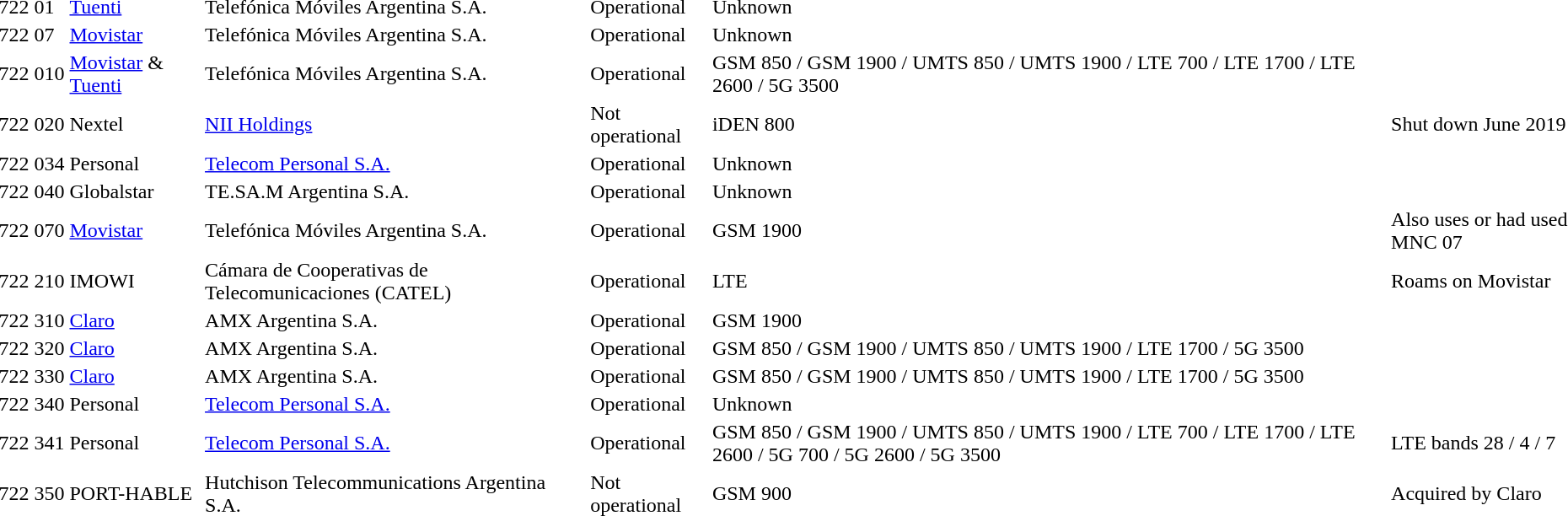<table>
<tr>
<td>722</td>
<td>01</td>
<td><a href='#'>Tuenti</a></td>
<td>Telefónica Móviles Argentina S.A.</td>
<td>Operational</td>
<td>Unknown</td>
<td></td>
</tr>
<tr>
<td>722</td>
<td>07</td>
<td><a href='#'>Movistar</a></td>
<td>Telefónica Móviles Argentina S.A.</td>
<td>Operational</td>
<td>Unknown</td>
<td></td>
</tr>
<tr>
<td>722</td>
<td>010</td>
<td><a href='#'>Movistar</a> & <a href='#'>Tuenti</a></td>
<td>Telefónica Móviles Argentina S.A.</td>
<td>Operational</td>
<td>GSM 850 / GSM 1900 / UMTS 850 / UMTS 1900 / LTE 700 / LTE 1700 / LTE 2600 / 5G 3500</td>
<td></td>
</tr>
<tr>
<td>722</td>
<td>020</td>
<td>Nextel</td>
<td><a href='#'>NII Holdings</a></td>
<td>Not operational</td>
<td>iDEN 800</td>
<td>Shut down June 2019</td>
</tr>
<tr>
<td>722</td>
<td>034</td>
<td>Personal</td>
<td><a href='#'>Telecom Personal S.A.</a></td>
<td>Operational</td>
<td>Unknown</td>
<td></td>
</tr>
<tr>
<td>722</td>
<td>040</td>
<td>Globalstar</td>
<td>TE.SA.M Argentina S.A.</td>
<td>Operational</td>
<td>Unknown</td>
<td></td>
</tr>
<tr>
<td>722</td>
<td>070</td>
<td><a href='#'>Movistar</a></td>
<td>Telefónica Móviles Argentina S.A.</td>
<td>Operational</td>
<td>GSM 1900</td>
<td>Also uses or had used MNC 07</td>
</tr>
<tr>
<td>722</td>
<td>210</td>
<td>IMOWI</td>
<td>Cámara de Cooperativas de Telecomunicaciones (CATEL)</td>
<td>Operational</td>
<td>LTE</td>
<td>Roams on Movistar </td>
</tr>
<tr>
<td>722</td>
<td>310</td>
<td><a href='#'>Claro</a></td>
<td>AMX Argentina S.A.</td>
<td>Operational</td>
<td>GSM 1900</td>
<td></td>
</tr>
<tr>
<td>722</td>
<td>320</td>
<td><a href='#'>Claro</a></td>
<td>AMX Argentina S.A.</td>
<td>Operational</td>
<td>GSM 850 / GSM 1900 / UMTS 850 / UMTS 1900 / LTE 1700 / 5G 3500</td>
<td></td>
</tr>
<tr>
<td>722</td>
<td>330</td>
<td><a href='#'>Claro</a></td>
<td>AMX Argentina S.A.</td>
<td>Operational</td>
<td>GSM 850 / GSM 1900 / UMTS 850 / UMTS 1900 / LTE 1700 / 5G 3500</td>
<td></td>
</tr>
<tr>
<td>722</td>
<td>340</td>
<td>Personal</td>
<td><a href='#'>Telecom Personal S.A.</a></td>
<td>Operational</td>
<td>Unknown</td>
<td></td>
</tr>
<tr>
<td>722</td>
<td>341</td>
<td>Personal</td>
<td><a href='#'>Telecom Personal S.A.</a></td>
<td>Operational</td>
<td>GSM 850 / GSM 1900 / UMTS 850 / UMTS 1900 / LTE 700 / LTE 1700 / LTE 2600 / 5G 700 / 5G 2600 / 5G 3500</td>
<td>LTE bands 28 / 4 / 7</td>
</tr>
<tr>
<td>722</td>
<td>350</td>
<td>PORT-HABLE</td>
<td>Hutchison Telecommunications Argentina S.A.</td>
<td>Not operational</td>
<td>GSM 900</td>
<td>Acquired by Claro</td>
</tr>
</table>
